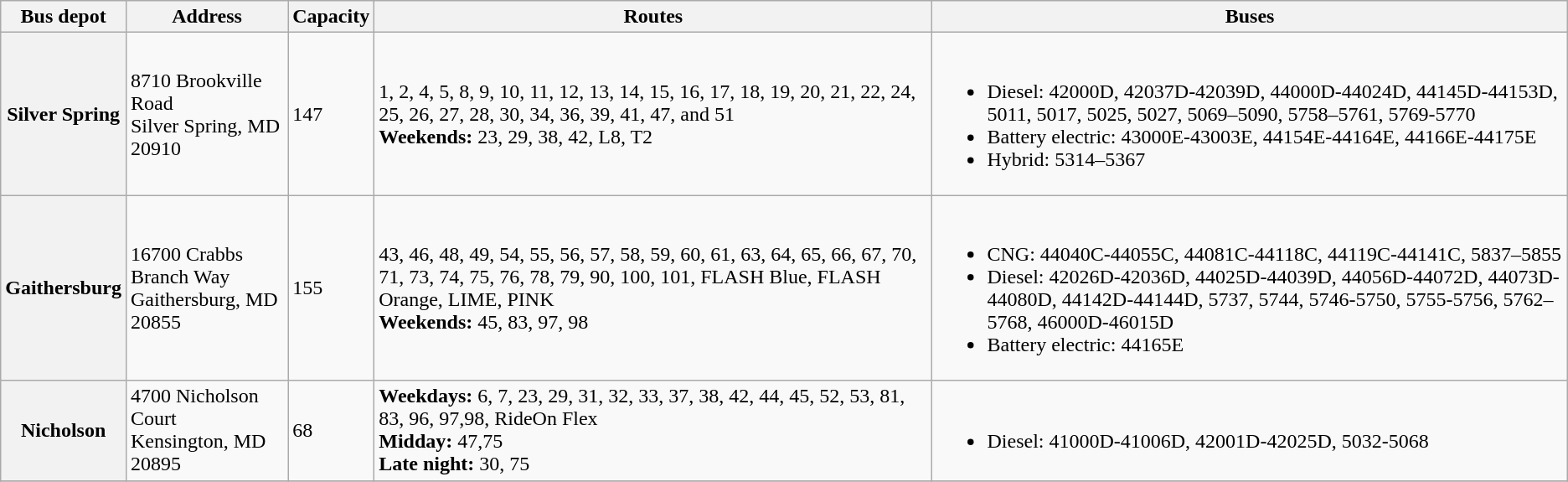<table class=wikitable>
<tr>
<th>Bus depot</th>
<th>Address</th>
<th>Capacity</th>
<th>Routes</th>
<th>Buses</th>
</tr>
<tr>
<th rowspan=1>Silver Spring</th>
<td rowspan=1>8710 Brookville Road<br>Silver Spring, MD 20910</td>
<td rowspan=1>147</td>
<td rowspan=1>1, 2, 4, 5, 8, 9, 10, 11, 12, 13, 14, 15, 16, 17, 18, 19, 20, 21, 22, 24, 25, 26, 27, 28, 30, 34, 36, 39, 41, 47, and 51<br><strong>Weekends:</strong> 23, 29, 38, 42, L8, T2</td>
<td rowspan=1><br><ul><li>Diesel: 42000D, 42037D-42039D, 44000D-44024D, 44145D-44153D, 5011, 5017, 5025, 5027, 5069–5090, 5758–5761, 5769-5770</li><li>Battery electric: 43000E-43003E, 44154E-44164E, 44166E-44175E</li><li>Hybrid: 5314–5367</li></ul></td>
</tr>
<tr>
<th rowspan=1>Gaithersburg</th>
<td rowspan=1>16700 Crabbs Branch Way<br>Gaithersburg, MD 20855</td>
<td rowspan=1>155</td>
<td rowspan=1>43, 46, 48, 49, 54, 55, 56, 57, 58, 59, 60, 61, 63, 64, 65, 66, 67, 70, 71, 73, 74, 75, 76, 78, 79, 90, 100, 101, FLASH Blue, FLASH Orange, LIME, PINK <br><strong>Weekends:</strong> 45, 83, 97, 98</td>
<td rowspan=1><br><ul><li>CNG: 44040C-44055C, 44081C-44118C, 44119C-44141C, 5837–5855</li><li>Diesel: 42026D-42036D, 44025D-44039D, 44056D-44072D, 44073D-44080D, 44142D-44144D, 5737, 5744, 5746-5750, 5755-5756, 5762–5768, 46000D-46015D</li><li>Battery electric: 44165E</li></ul></td>
</tr>
<tr>
<th rowspan=1>Nicholson</th>
<td rowspan=1>4700 Nicholson Court<br>Kensington, MD 20895</td>
<td rowspan=1>68</td>
<td rowspan=1><strong>Weekdays:</strong> 6, 7, 23, 29, 31, 32, 33, 37, 38, 42, 44, 45, 52, 53, 81, 83, 96, 97,98, RideOn Flex<br><strong>Midday:</strong> 47,75<br><strong>Late night:</strong> 30, 75</td>
<td rowspan=1><br><ul><li>Diesel: 41000D-41006D, 42001D-42025D, 5032-5068</li></ul></td>
</tr>
<tr>
</tr>
</table>
